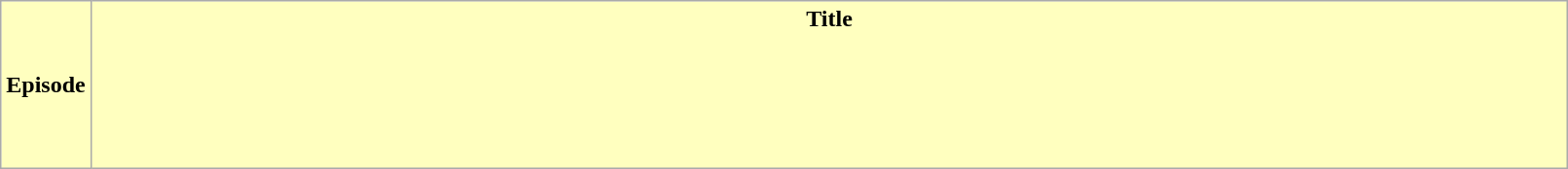<table class="wikitable plainrowheaders" width="85%" style="background:#FFFFFF;">
<tr>
<th width="5%" style="background:#FFFFBF;">Episode</th>
<th style="background:#FFFFBF;">Title<br><br><br><br><br><br></th>
</tr>
</table>
